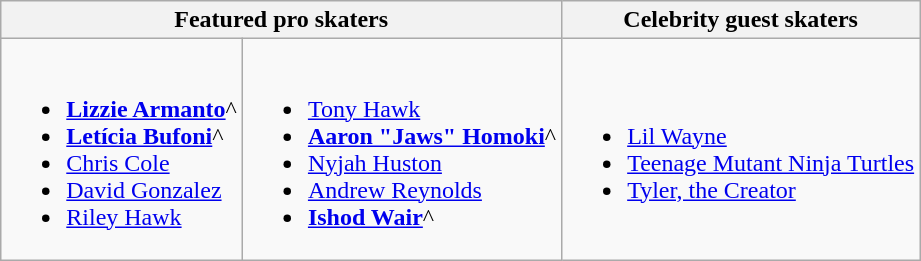<table class="wikitable">
<tr>
<th colspan="2">Featured pro skaters</th>
<th>Celebrity guest skaters</th>
</tr>
<tr>
<td><br><ul><li><strong><a href='#'>Lizzie Armanto</a></strong>^</li><li><strong><a href='#'>Letícia Bufoni</a></strong>^</li><li><a href='#'>Chris Cole</a></li><li><a href='#'>David Gonzalez</a></li><li><a href='#'>Riley Hawk</a></li></ul></td>
<td><br><ul><li><a href='#'>Tony Hawk</a></li><li><strong><a href='#'>Aaron "Jaws" Homoki</a></strong>^</li><li><a href='#'>Nyjah Huston</a></li><li><a href='#'>Andrew Reynolds</a></li><li><strong><a href='#'>Ishod Wair</a></strong>^</li></ul></td>
<td><br><ul><li><a href='#'>Lil Wayne</a></li><li><a href='#'>Teenage Mutant Ninja Turtles</a></li><li><a href='#'>Tyler, the Creator</a></li></ul></td>
</tr>
</table>
